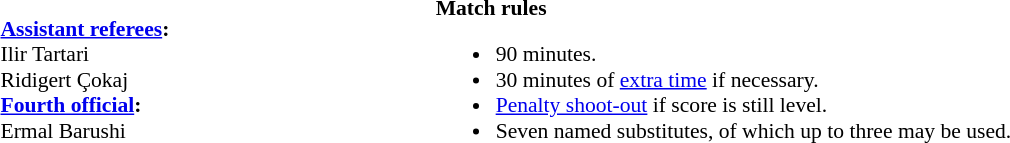<table width=100% style="font-size:90%">
<tr>
<td><br><strong><a href='#'>Assistant referees</a>:</strong>
<br>Ilir Tartari
<br>Ridigert Çokaj
<br><strong><a href='#'>Fourth official</a>:</strong>
<br>Ermal Barushi</td>
<td><br><strong>Match rules</strong><ul><li>90 minutes.</li><li>30 minutes of <a href='#'>extra time</a> if necessary.</li><li><a href='#'>Penalty shoot-out</a> if score is still level.</li><li>Seven named substitutes, of which up to three may be used.</li></ul></td>
</tr>
</table>
